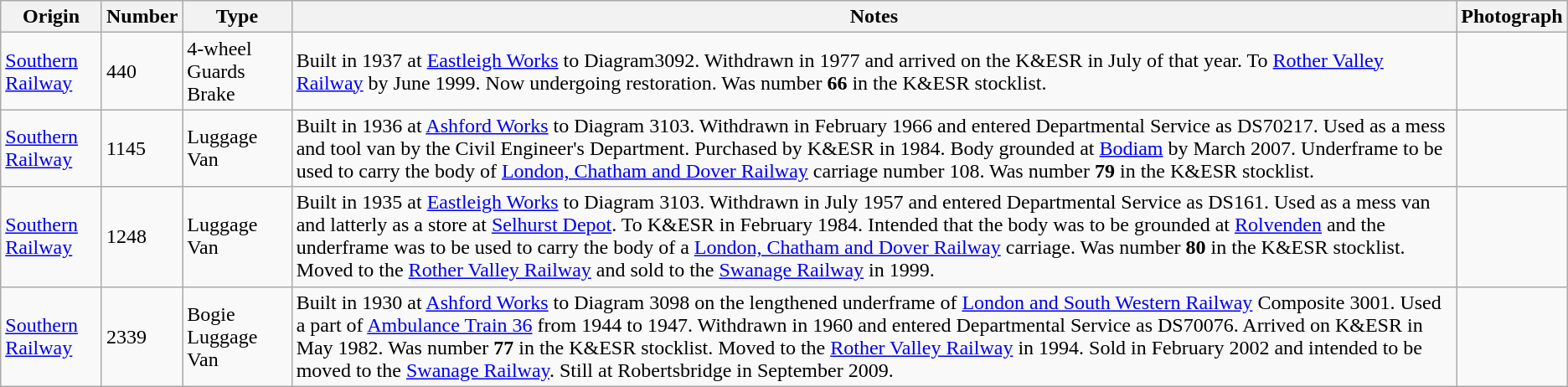<table class="wikitable">
<tr>
<th>Origin</th>
<th>Number</th>
<th>Type</th>
<th>Notes</th>
<th>Photograph</th>
</tr>
<tr>
<td><a href='#'>Southern Railway</a></td>
<td>440</td>
<td>4-wheel Guards Brake</td>
<td>Built in 1937 at <a href='#'>Eastleigh Works</a> to Diagram3092. Withdrawn in 1977 and arrived on the K&ESR in July of that year. To <a href='#'>Rother Valley Railway</a> by June 1999. Now undergoing restoration. Was number <strong>66</strong> in the K&ESR stocklist.</td>
<td></td>
</tr>
<tr>
<td><a href='#'>Southern Railway</a></td>
<td>1145</td>
<td>Luggage Van</td>
<td>Built in 1936 at <a href='#'>Ashford Works</a> to Diagram 3103. Withdrawn in February 1966 and entered Departmental Service as DS70217. Used as a mess and tool van by the Civil Engineer's Department. Purchased by K&ESR in 1984. Body grounded at <a href='#'>Bodiam</a> by March 2007. Underframe to be used to carry the body of <a href='#'>London, Chatham and Dover Railway</a> carriage number 108. Was number <strong>79</strong> in the K&ESR stocklist.</td>
<td></td>
</tr>
<tr>
<td><a href='#'>Southern Railway</a></td>
<td>1248</td>
<td>Luggage Van</td>
<td>Built in 1935 at <a href='#'>Eastleigh Works</a> to Diagram 3103. Withdrawn in July 1957 and entered Departmental Service as DS161. Used as a mess van and latterly as a store at <a href='#'>Selhurst Depot</a>. To K&ESR in February 1984. Intended that the body was to be grounded at <a href='#'>Rolvenden</a> and the underframe was to be used to carry the body of a <a href='#'>London, Chatham and Dover Railway</a> carriage. Was number <strong>80</strong> in the K&ESR stocklist. Moved to the <a href='#'>Rother Valley Railway</a> and sold to the <a href='#'>Swanage Railway</a> in 1999.</td>
<td></td>
</tr>
<tr>
<td><a href='#'>Southern Railway</a></td>
<td>2339</td>
<td>Bogie Luggage Van</td>
<td>Built in 1930 at <a href='#'>Ashford Works</a> to Diagram 3098 on the lengthened underframe of <a href='#'>London and South Western Railway</a> Composite 3001. Used a part of <a href='#'>Ambulance Train 36</a> from 1944 to 1947. Withdrawn in 1960 and entered Departmental Service as DS70076. Arrived on K&ESR in May 1982. Was number <strong>77</strong> in the K&ESR stocklist. Moved to the <a href='#'>Rother Valley Railway</a> in 1994. Sold in February 2002 and intended to be moved to the <a href='#'>Swanage Railway</a>. Still at Robertsbridge in September 2009.</td>
<td></td>
</tr>
</table>
